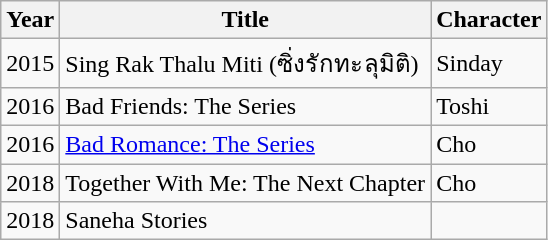<table class="wikitable">
<tr>
<th>Year</th>
<th>Title</th>
<th>Character</th>
</tr>
<tr>
<td>2015</td>
<td>Sing Rak Thalu Miti (ซิ่งรักทะลุมิติ)</td>
<td>Sinday</td>
</tr>
<tr>
<td>2016</td>
<td>Bad Friends: The Series</td>
<td>Toshi</td>
</tr>
<tr>
<td>2016</td>
<td><a href='#'>Bad Romance: The Series</a></td>
<td>Cho</td>
</tr>
<tr>
<td>2018</td>
<td>Together With Me: The Next Chapter</td>
<td>Cho</td>
</tr>
<tr>
<td>2018</td>
<td>Saneha Stories</td>
<td></td>
</tr>
</table>
